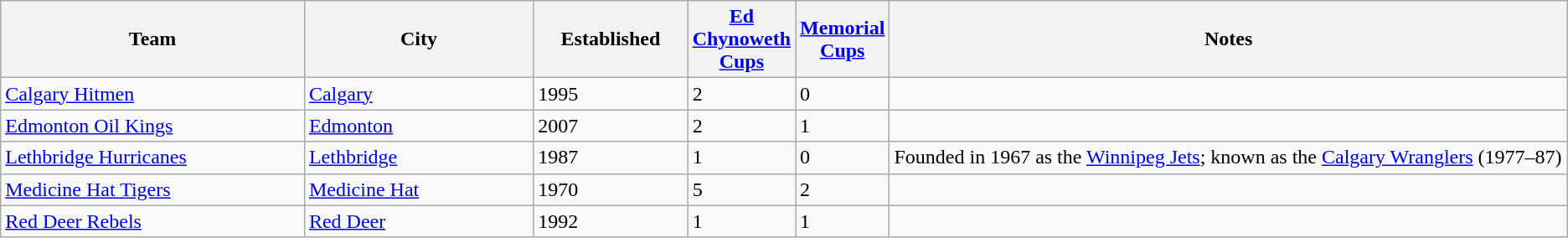<table class="wikitable">
<tr>
<th bgcolor="#DDDDFF" width="20%">Team</th>
<th bgcolor="#DDDDFF" width="15%">City</th>
<th bgcolor="#DDDDFF" width="10%">Established</th>
<th bgcolor="#DDDDFF" width="5%"><a href='#'>Ed Chynoweth Cups</a></th>
<th bgcolor="#DDDDFF" width="5%"><a href='#'>Memorial Cups</a></th>
<th bgcolor="#DDDDFF" width="45%">Notes</th>
</tr>
<tr>
<td><a href='#'>Calgary Hitmen</a></td>
<td><a href='#'>Calgary</a></td>
<td>1995</td>
<td>2</td>
<td>0</td>
<td></td>
</tr>
<tr>
<td><a href='#'>Edmonton Oil Kings</a></td>
<td><a href='#'>Edmonton</a></td>
<td>2007</td>
<td>2</td>
<td>1</td>
<td></td>
</tr>
<tr>
<td><a href='#'>Lethbridge Hurricanes</a></td>
<td><a href='#'>Lethbridge</a></td>
<td>1987</td>
<td>1</td>
<td>0</td>
<td>Founded in 1967 as the <a href='#'>Winnipeg Jets</a>; known as the <a href='#'>Calgary Wranglers</a> (1977–87)</td>
</tr>
<tr>
<td><a href='#'>Medicine Hat Tigers</a></td>
<td><a href='#'>Medicine Hat</a></td>
<td>1970</td>
<td>5</td>
<td>2</td>
<td></td>
</tr>
<tr>
<td><a href='#'>Red Deer Rebels</a></td>
<td><a href='#'>Red Deer</a></td>
<td>1992</td>
<td>1</td>
<td>1</td>
<td></td>
</tr>
</table>
